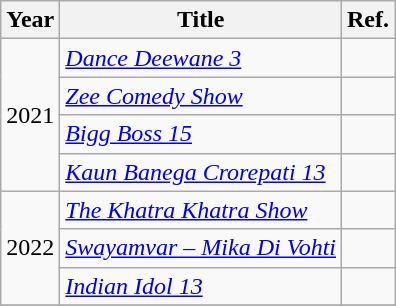<table class="wikitable">
<tr>
<th>Year</th>
<th>Title</th>
<th>Ref.</th>
</tr>
<tr>
<td rowspan="4">2021</td>
<td><em> <a href='#'>Dance Deewane 3</a></em></td>
<td></td>
</tr>
<tr>
<td><em><a href='#'>Zee Comedy Show</a></em></td>
<td></td>
</tr>
<tr>
<td><em><a href='#'>Bigg Boss 15</a></em></td>
<td></td>
</tr>
<tr>
<td><em> <a href='#'>Kaun Banega Crorepati 13</a></em></td>
<td></td>
</tr>
<tr>
<td rowspan="3">2022</td>
<td><em><a href='#'>The Khatra Khatra Show</a></em></td>
<td></td>
</tr>
<tr>
<td><em><a href='#'>Swayamvar – Mika Di Vohti</a></em></td>
<td></td>
</tr>
<tr>
<td><em><a href='#'>Indian Idol 13</a></em></td>
<td></td>
</tr>
<tr>
</tr>
</table>
